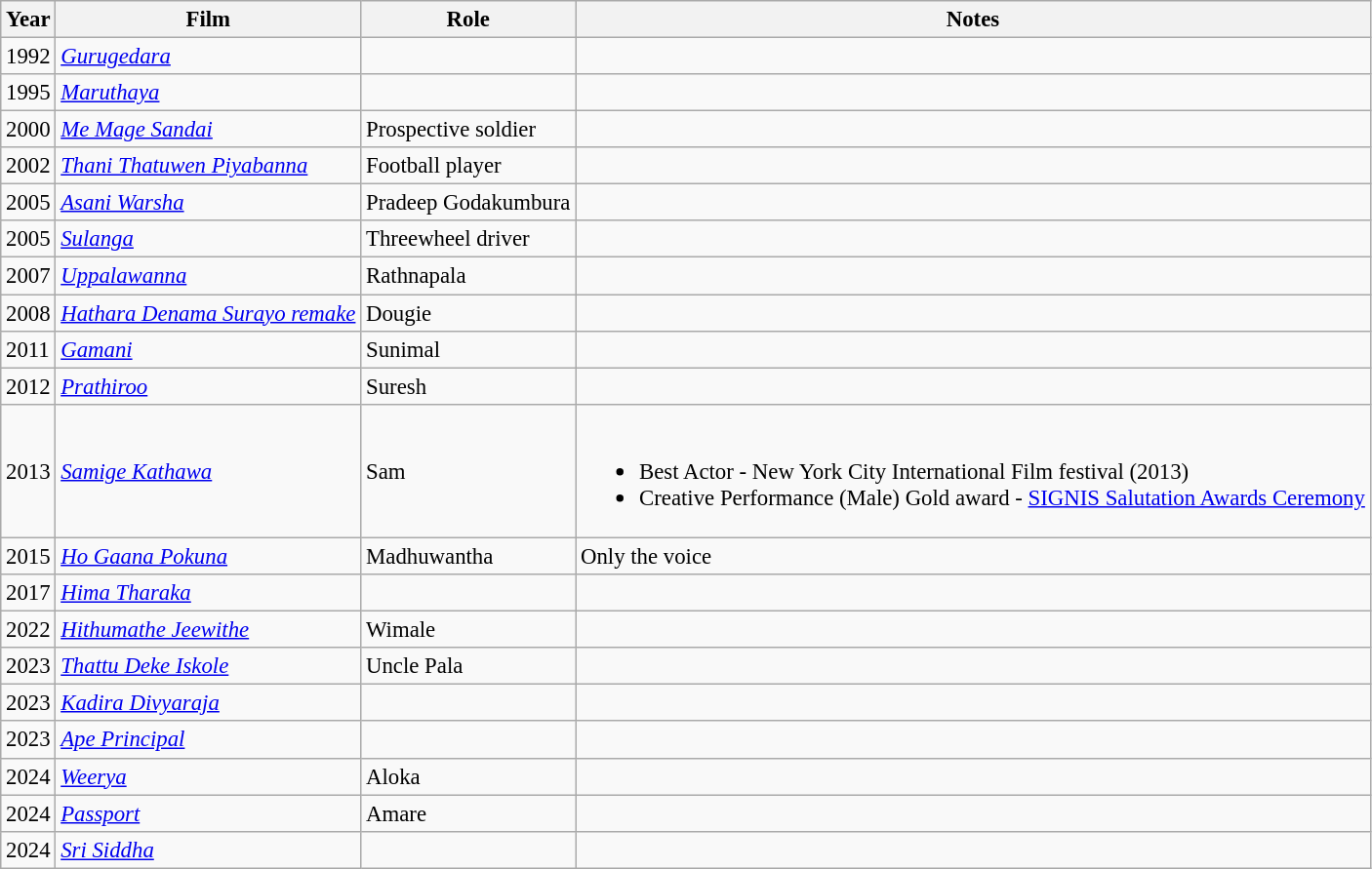<table class="wikitable" style="font-size:95%;">
<tr style="text-align:center;">
<th>Year</th>
<th>Film</th>
<th>Role</th>
<th class="unsortable">Notes</th>
</tr>
<tr>
<td>1992</td>
<td><em><a href='#'>Gurugedara</a></em></td>
<td></td>
<td></td>
</tr>
<tr>
<td>1995</td>
<td><em><a href='#'>Maruthaya</a> </em></td>
<td></td>
<td></td>
</tr>
<tr>
<td>2000</td>
<td><em><a href='#'>Me Mage Sandai</a></em></td>
<td>Prospective soldier</td>
<td></td>
</tr>
<tr>
<td>2002</td>
<td><em><a href='#'>Thani Thatuwen Piyabanna</a></em></td>
<td>Football player</td>
<td></td>
</tr>
<tr>
<td>2005</td>
<td><em><a href='#'>Asani Warsha</a></em></td>
<td>Pradeep Godakumbura</td>
<td></td>
</tr>
<tr>
<td>2005</td>
<td><em><a href='#'>Sulanga</a></em></td>
<td>Threewheel driver</td>
<td></td>
</tr>
<tr>
<td>2007</td>
<td><em><a href='#'>Uppalawanna</a></em></td>
<td>Rathnapala</td>
<td></td>
</tr>
<tr>
<td>2008</td>
<td><em><a href='#'>Hathara Denama Surayo remake</a></em></td>
<td>Dougie</td>
<td></td>
</tr>
<tr>
<td>2011</td>
<td><em><a href='#'>Gamani</a></em></td>
<td>Sunimal</td>
<td></td>
</tr>
<tr>
<td>2012</td>
<td><em><a href='#'>Prathiroo</a></em></td>
<td>Suresh</td>
<td></td>
</tr>
<tr>
<td>2013</td>
<td><em><a href='#'>Samige Kathawa</a></em></td>
<td>Sam</td>
<td><br><ul><li>Best Actor - New York City International Film festival (2013)</li><li>Creative Performance (Male) Gold award - <a href='#'>SIGNIS Salutation Awards Ceremony</a></li></ul></td>
</tr>
<tr>
<td>2015</td>
<td><em><a href='#'>Ho Gaana Pokuna</a> </em></td>
<td>Madhuwantha</td>
<td>Only the voice</td>
</tr>
<tr>
<td>2017</td>
<td><em><a href='#'>Hima Tharaka</a> </em></td>
<td></td>
<td></td>
</tr>
<tr>
<td>2022</td>
<td><em><a href='#'>Hithumathe Jeewithe</a></em></td>
<td>Wimale</td>
<td></td>
</tr>
<tr>
<td>2023</td>
<td><em><a href='#'>Thattu Deke Iskole</a></em></td>
<td>Uncle Pala</td>
<td></td>
</tr>
<tr>
<td>2023</td>
<td><em><a href='#'>Kadira Divyaraja</a></em></td>
<td></td>
<td></td>
</tr>
<tr>
<td>2023</td>
<td><em><a href='#'>Ape Principal</a></em></td>
<td></td>
<td></td>
</tr>
<tr>
<td>2024</td>
<td><em><a href='#'>Weerya</a></em></td>
<td>Aloka</td>
<td></td>
</tr>
<tr>
<td>2024</td>
<td><em><a href='#'>Passport</a></em></td>
<td>Amare</td>
<td></td>
</tr>
<tr>
<td>2024</td>
<td><em><a href='#'>Sri Siddha</a></em></td>
<td></td>
<td></td>
</tr>
</table>
